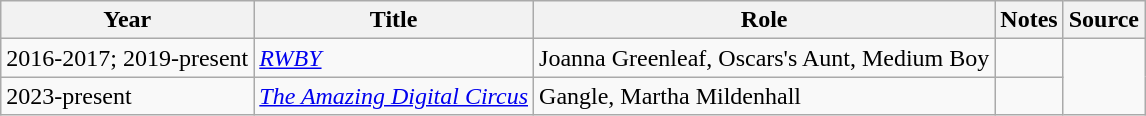<table class="wikitable sortable plainrowheaders">
<tr>
<th>Year</th>
<th>Title</th>
<th>Role</th>
<th class="unsortable">Notes</th>
<th class="unsortable">Source</th>
</tr>
<tr>
<td>2016-2017; 2019-present</td>
<td><em><a href='#'>RWBY</a></em></td>
<td>Joanna Greenleaf, Oscars's Aunt, Medium Boy</td>
<td></td>
</tr>
<tr>
<td>2023-present</td>
<td><em><a href='#'>The Amazing Digital Circus</a></em></td>
<td>Gangle, Martha Mildenhall</td>
<td></td>
</tr>
</table>
